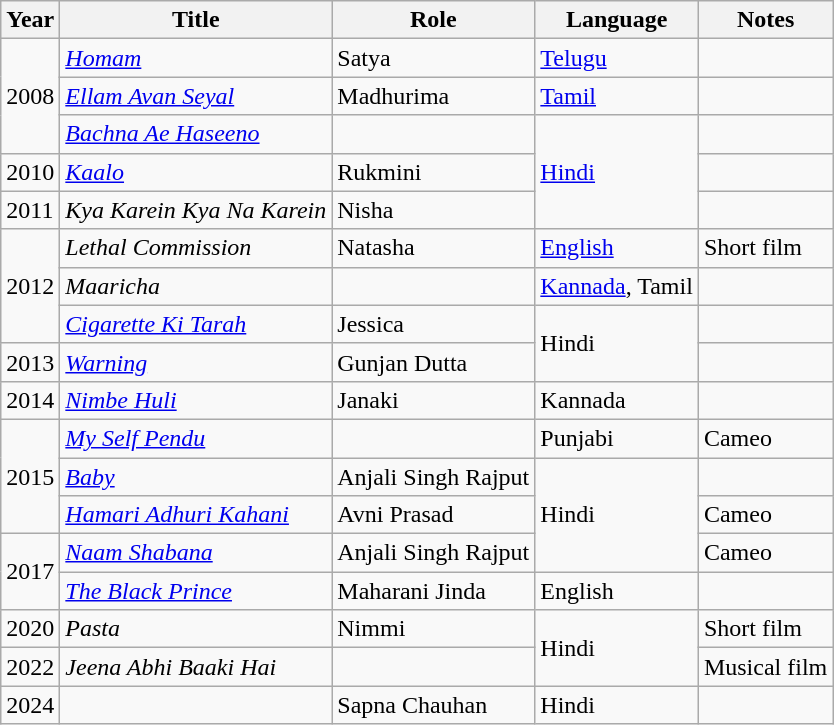<table class="wikitable sortable">
<tr>
<th scope="col">Year</th>
<th scope="col">Title</th>
<th scope="col">Role</th>
<th scope="col">Language</th>
<th scope="col" class="unsortable">Notes</th>
</tr>
<tr>
<td rowspan="3">2008</td>
<td><em><a href='#'>Homam</a></em></td>
<td>Satya</td>
<td><a href='#'>Telugu</a></td>
<td></td>
</tr>
<tr>
<td><em><a href='#'>Ellam Avan Seyal</a></em></td>
<td>Madhurima</td>
<td><a href='#'>Tamil</a></td>
<td></td>
</tr>
<tr>
<td><em><a href='#'>Bachna Ae Haseeno</a></em></td>
<td></td>
<td rowspan="3"><a href='#'>Hindi</a></td>
<td></td>
</tr>
<tr>
<td>2010</td>
<td><em><a href='#'>Kaalo</a></em></td>
<td>Rukmini</td>
<td></td>
</tr>
<tr>
<td>2011</td>
<td><em>Kya Karein Kya Na Karein</em></td>
<td>Nisha</td>
<td></td>
</tr>
<tr>
<td rowspan="3">2012</td>
<td><em>Lethal Commission</em></td>
<td>Natasha</td>
<td><a href='#'>English</a></td>
<td>Short film</td>
</tr>
<tr>
<td><em>Maaricha</em></td>
<td></td>
<td><a href='#'>Kannada</a>, Tamil</td>
<td></td>
</tr>
<tr>
<td><em><a href='#'>Cigarette Ki Tarah</a></em></td>
<td>Jessica</td>
<td rowspan="2">Hindi</td>
<td></td>
</tr>
<tr>
<td>2013</td>
<td><em><a href='#'>Warning</a></em></td>
<td>Gunjan Dutta</td>
<td></td>
</tr>
<tr>
<td>2014</td>
<td><em><a href='#'>Nimbe Huli</a></em></td>
<td>Janaki</td>
<td>Kannada</td>
<td></td>
</tr>
<tr>
<td rowspan="3">2015</td>
<td><em><a href='#'>My Self Pendu</a></em></td>
<td></td>
<td>Punjabi</td>
<td>Cameo</td>
</tr>
<tr>
<td><em><a href='#'>Baby</a></em></td>
<td>Anjali Singh Rajput</td>
<td rowspan="3">Hindi</td>
<td></td>
</tr>
<tr>
<td><em><a href='#'>Hamari Adhuri Kahani</a></em></td>
<td>Avni Prasad</td>
<td>Cameo</td>
</tr>
<tr>
<td rowspan="2">2017</td>
<td><em><a href='#'>Naam Shabana</a></em></td>
<td>Anjali Singh Rajput</td>
<td>Cameo</td>
</tr>
<tr>
<td><em><a href='#'>The Black Prince</a></em></td>
<td>Maharani Jinda</td>
<td>English</td>
<td></td>
</tr>
<tr>
<td>2020</td>
<td><em>Pasta</em></td>
<td>Nimmi</td>
<td rowspan="2">Hindi</td>
<td>Short film</td>
</tr>
<tr>
<td>2022</td>
<td><em>Jeena Abhi Baaki Hai</em></td>
<td></td>
<td>Musical film</td>
</tr>
<tr>
<td>2024</td>
<td></td>
<td>Sapna Chauhan</td>
<td>Hindi</td>
<td></td>
</tr>
</table>
